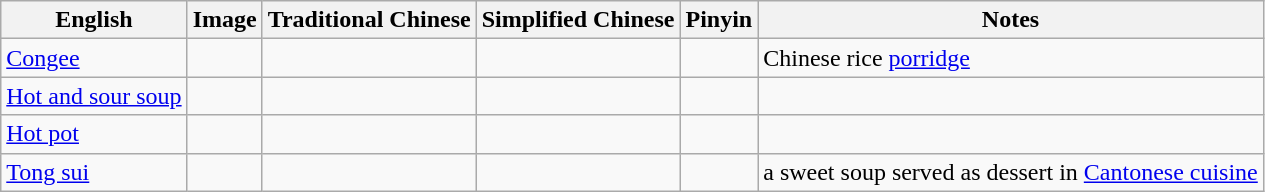<table class="wikitable">
<tr>
<th>English</th>
<th>Image</th>
<th>Traditional Chinese</th>
<th>Simplified Chinese</th>
<th>Pinyin</th>
<th>Notes</th>
</tr>
<tr>
<td><a href='#'>Congee</a></td>
<td></td>
<td></td>
<td></td>
<td></td>
<td>Chinese rice <a href='#'>porridge</a></td>
</tr>
<tr>
<td><a href='#'>Hot and sour soup</a></td>
<td></td>
<td></td>
<td></td>
<td></td>
<td></td>
</tr>
<tr>
<td><a href='#'>Hot pot</a></td>
<td></td>
<td></td>
<td></td>
<td></td>
<td></td>
</tr>
<tr>
<td><a href='#'>Tong sui</a></td>
<td></td>
<td></td>
<td></td>
<td></td>
<td>a sweet soup served as dessert in <a href='#'>Cantonese cuisine</a></td>
</tr>
</table>
